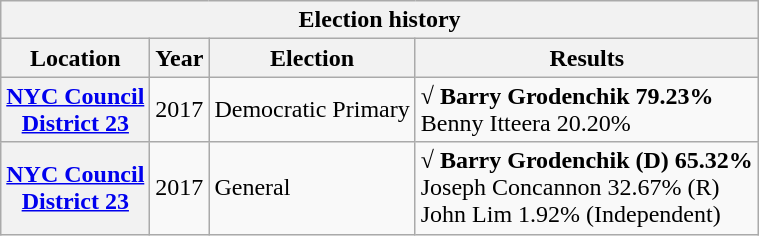<table class="wikitable collapsible">
<tr valign=bottom>
<th colspan=4>Election history</th>
</tr>
<tr valign=bottom>
<th>Location</th>
<th>Year</th>
<th>Election</th>
<th>Results</th>
</tr>
<tr>
<th><a href='#'>NYC Council<br>District 23</a></th>
<td>2017</td>
<td>Democratic Primary</td>
<td><strong>√ Barry Grodenchik 79.23%</strong><br>Benny Itteera 20.20%</td>
</tr>
<tr>
<th><a href='#'>NYC Council<br>District 23</a></th>
<td>2017</td>
<td>General</td>
<td><strong>√ Barry Grodenchik (D) 65.32%</strong><br>Joseph Concannon 32.67% (R)<br>John Lim 1.92% (Independent)</td>
</tr>
</table>
